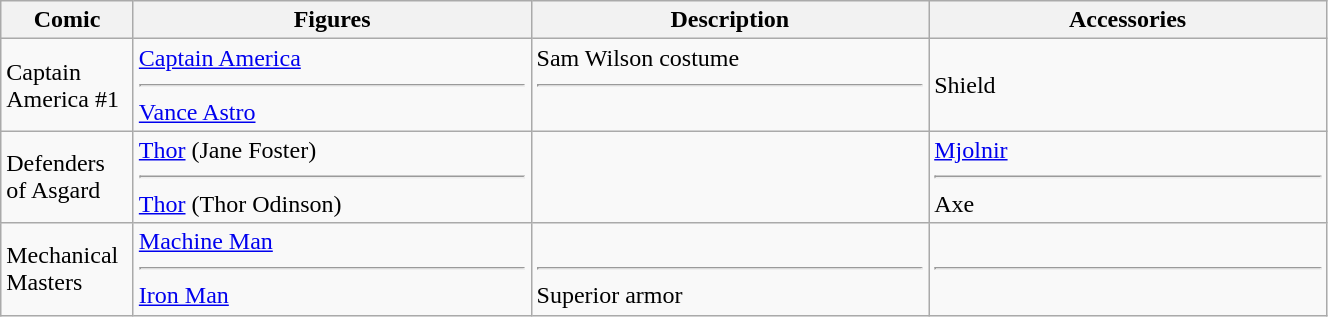<table class="wikitable" width="70%">
<tr>
<th width=10%>Comic</th>
<th width=30%>Figures</th>
<th width=30%>Description</th>
<th width=30%>Accessories</th>
</tr>
<tr>
<td>Captain America #1</td>
<td><a href='#'>Captain America</a><hr><a href='#'>Vance Astro</a></td>
<td>Sam Wilson costume<hr> </td>
<td>Shield</td>
</tr>
<tr>
<td>Defenders of Asgard</td>
<td><a href='#'>Thor</a> (Jane Foster)<hr><a href='#'>Thor</a> (Thor Odinson)</td>
<td></td>
<td><a href='#'>Mjolnir</a><hr>Axe</td>
</tr>
<tr>
<td>Mechanical Masters</td>
<td><a href='#'>Machine Man</a><hr><a href='#'>Iron Man</a></td>
<td> <hr>Superior armor</td>
<td> <hr> </td>
</tr>
</table>
